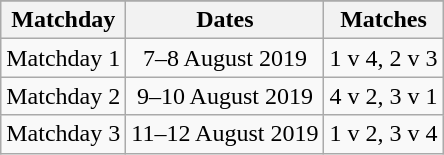<table class="wikitable" style="text-align:center">
<tr>
</tr>
<tr>
<th>Matchday</th>
<th>Dates</th>
<th>Matches</th>
</tr>
<tr>
<td>Matchday 1</td>
<td>7–8 August 2019</td>
<td>1 v 4, 2 v 3</td>
</tr>
<tr>
<td>Matchday 2</td>
<td>9–10 August 2019</td>
<td>4 v 2, 3 v 1</td>
</tr>
<tr>
<td>Matchday 3</td>
<td>11–12 August 2019</td>
<td>1 v 2, 3 v 4</td>
</tr>
</table>
